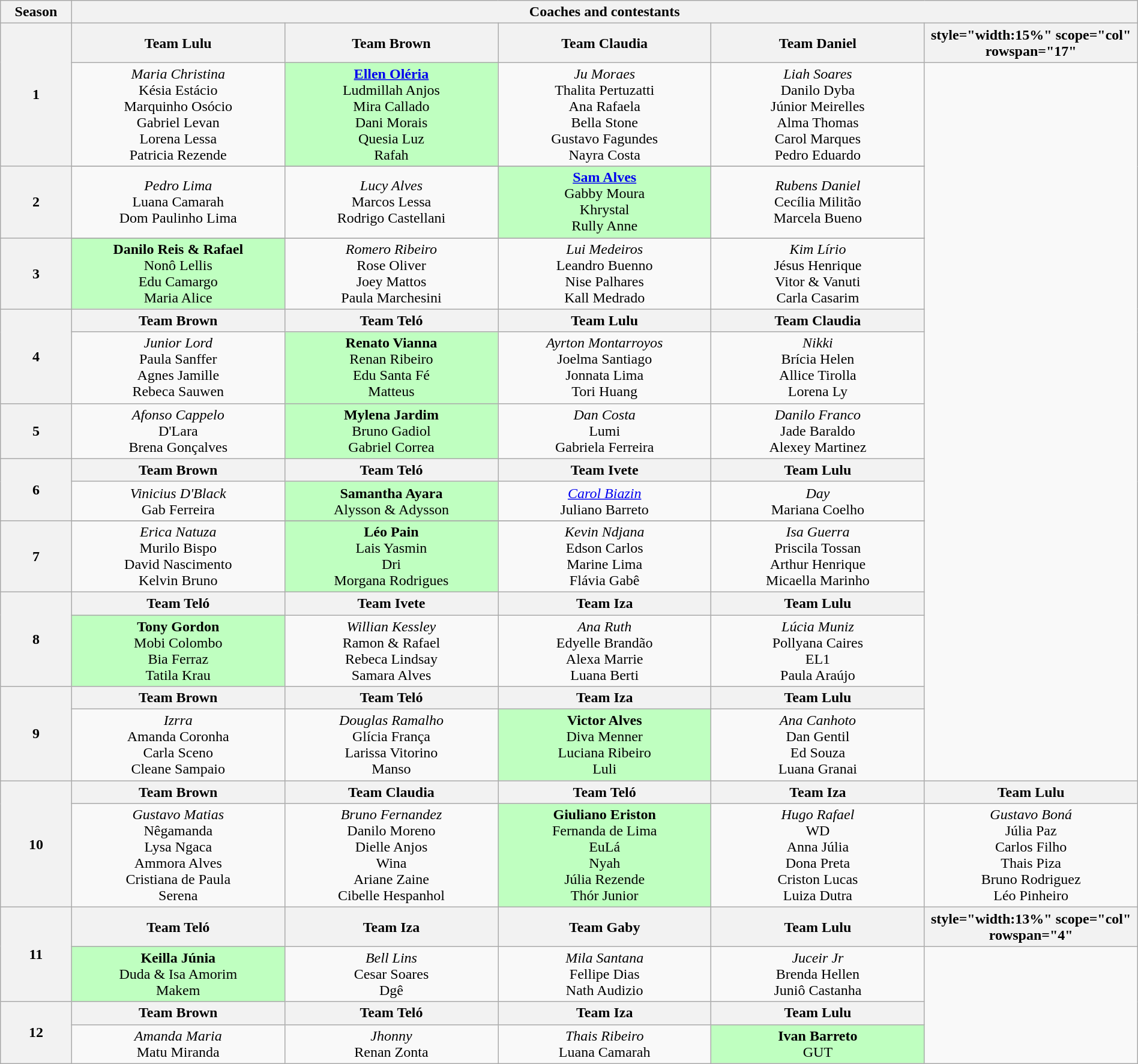<table class="wikitable nowrap" style="text-align:center; font-size:100%; width:100%">
<tr>
<th style="width:5%">Season</th>
<th colspan="5" style="width:75%">Coaches and contestants</th>
</tr>
<tr>
<th scope="row" rowspan="2">1</th>
<th style="width:15%" scope="col">Team Lulu</th>
<th style="width:15%" scope="col">Team Brown</th>
<th style="width:15%" scope="col">Team Claudia</th>
<th style="width:15%" scope="col">Team Daniel</th>
<th>style="width:15%" scope="col" rowspan="17" </th>
</tr>
<tr>
<td><em>Maria Christina</em><br>Késia Estácio<br>Marquinho Osócio<br>Gabriel Levan<br>Lorena Lessa<br>Patricia Rezende</td>
<td style="background:#BFFFC0"><strong><a href='#'>Ellen Oléria</a></strong><br>Ludmillah Anjos<br>Mira Callado<br>Dani Morais<br>Quesia Luz<br>Rafah</td>
<td><em>Ju Moraes</em><br>Thalita Pertuzatti<br>Ana Rafaela<br>Bella Stone<br>Gustavo Fagundes<br>Nayra Costa</td>
<td><em>Liah Soares</em><br>Danilo Dyba<br>Júnior Meirelles<br>Alma Thomas<br>Carol Marques<br>Pedro Eduardo</td>
</tr>
<tr>
<th scope="row" rowspan="2">2</th>
</tr>
<tr>
<td><em>Pedro Lima</em><br>Luana Camarah<br>Dom Paulinho Lima</td>
<td><em>Lucy Alves</em><br>Marcos Lessa<br>Rodrigo Castellani</td>
<td style="background:#BFFFC0"><strong><a href='#'>Sam Alves</a></strong><br>Gabby Moura<br>Khrystal<br>Rully Anne</td>
<td><em>Rubens Daniel</em><br>Cecília Militão<br>Marcela Bueno</td>
</tr>
<tr>
<th scope="row" rowspan="2">3</th>
</tr>
<tr>
<td style="background:#BFFFC0"><strong>Danilo Reis & Rafael</strong><br>Nonô Lellis<br>Edu Camargo<br>Maria Alice</td>
<td><em>Romero Ribeiro</em><br>Rose Oliver<br>Joey Mattos<br>Paula Marchesini</td>
<td><em>Lui Medeiros</em><br>Leandro Buenno<br>Nise Palhares<br>Kall Medrado</td>
<td><em>Kim Lírio</em><br>Jésus Henrique<br>Vitor & Vanuti<br>Carla Casarim</td>
</tr>
<tr>
<th scope="row" rowspan="2">4</th>
<th style="width:13%" scope="col">Team Brown</th>
<th style="width:13%" scope="col">Team Teló</th>
<th style="width:13%" scope="col">Team Lulu</th>
<th style="width:13%" scope="col">Team Claudia</th>
</tr>
<tr>
<td><em>Junior Lord</em><br>Paula Sanffer<br>Agnes Jamille<br>Rebeca Sauwen</td>
<td style="background:#BFFFC0"><strong>Renato Vianna</strong><br>Renan Ribeiro<br>Edu Santa Fé<br>Matteus</td>
<td><em>Ayrton Montarroyos</em><br>Joelma Santiago<br>Jonnata Lima<br>Tori Huang</td>
<td><em>Nikki</em><br>Brícia Helen<br>Allice Tirolla<br>Lorena Ly</td>
</tr>
<tr>
<th>5</th>
<td><em>Afonso Cappelo</em><br>D'Lara<br>Brena Gonçalves</td>
<td style="background:#BFFFC0"><strong>Mylena Jardim</strong><br>Bruno Gadiol<br>Gabriel Correa</td>
<td><em>Dan Costa</em><br>Lumi<br>Gabriela Ferreira</td>
<td><em>Danilo Franco</em><br>Jade Baraldo<br>Alexey Martinez</td>
</tr>
<tr>
<th rowspan="2">6</th>
<th style="width:13%" scope="col">Team Brown</th>
<th style="width:13%" scope="col">Team Teló</th>
<th style="width:13%" scope="col">Team Ivete</th>
<th style="width:13%" scope="col">Team Lulu</th>
</tr>
<tr>
<td><em>Vinicius D'Black</em><br>Gab Ferreira</td>
<td style="background:#BFFFC0"><strong>Samantha Ayara</strong><br>Alysson & Adysson</td>
<td><em><a href='#'>Carol Biazin</a></em><br>Juliano Barreto</td>
<td><em>Day</em><br>Mariana Coelho</td>
</tr>
<tr>
<th rowspan="2">7</th>
</tr>
<tr>
<td><em>Erica Natuza</em><br>Murilo Bispo<br>David Nascimento<br>Kelvin Bruno</td>
<td style="background:#BFFFC0"><strong>Léo Pain</strong><br>Lais Yasmin<br>Dri<br>Morgana Rodrigues</td>
<td><em>Kevin Ndjana</em><br>Edson Carlos<br>Marine Lima<br>Flávia Gabê</td>
<td><em>Isa Guerra</em><br>Priscila Tossan<br>Arthur Henrique<br>Micaella Marinho</td>
</tr>
<tr>
<th rowspan="2">8</th>
<th>Team Teló</th>
<th>Team Ivete</th>
<th>Team Iza</th>
<th>Team Lulu</th>
</tr>
<tr>
<td style="background:#BFFFC0"><strong>Tony Gordon</strong><br>Mobi Colombo<br>Bia Ferraz<br>Tatila Krau</td>
<td><em>Willian Kessley</em><br>Ramon & Rafael<br>Rebeca Lindsay<br>Samara Alves</td>
<td><em>Ana Ruth</em><br>Edyelle Brandão<br>Alexa Marrie<br>Luana Berti</td>
<td><em>Lúcia Muniz</em><br>Pollyana Caires<br>EL1<br>Paula Araújo</td>
</tr>
<tr>
<th rowspan="2">9</th>
<th>Team Brown</th>
<th>Team Teló</th>
<th>Team Iza</th>
<th>Team Lulu</th>
</tr>
<tr>
<td><em>Izrra</em><br>Amanda Coronha<br>Carla Sceno<br>Cleane Sampaio</td>
<td><em>Douglas Ramalho</em><br>Glícia França<br>Larissa Vitorino<br>Manso</td>
<td style="background:#BFFFC0"><strong>Victor Alves</strong><br>Diva Menner<br>Luciana Ribeiro<br>Luli</td>
<td><em>Ana Canhoto</em><br>Dan Gentil<br>Ed Souza<br>Luana Granai</td>
</tr>
<tr>
<th rowspan="2">10</th>
<th>Team Brown</th>
<th>Team Claudia</th>
<th>Team Teló</th>
<th>Team Iza</th>
<th>Team Lulu</th>
</tr>
<tr>
<td><em>Gustavo Matias</em><br>Nêgamanda<br>Lysa Ngaca<br>Ammora Alves<br>Cristiana de Paula<br>Serena</td>
<td><em>Bruno Fernandez</em><br>Danilo Moreno<br>Dielle Anjos<br>Wina<br>Ariane Zaine<br>Cibelle Hespanhol</td>
<td style="background:#BFFFC0"><strong>Giuliano Eriston</strong><br>Fernanda de Lima<br>EuLá<br>Nyah<br>Júlia Rezende<br>Thór Junior</td>
<td><em>Hugo Rafael</em><br>WD<br>Anna Júlia<br>Dona Preta<br>Criston Lucas<br>Luiza Dutra</td>
<td><em>Gustavo Boná</em><br>Júlia Paz<br>Carlos Filho<br>Thais Piza<br>Bruno Rodriguez<br>Léo Pinheiro</td>
</tr>
<tr>
<th rowspan="2">11</th>
<th>Team Teló</th>
<th>Team Iza</th>
<th>Team Gaby</th>
<th>Team Lulu</th>
<th>style="width:13%" scope="col" rowspan="4" </th>
</tr>
<tr>
<td style="background:#BFFFC0"><strong>Keilla Júnia</strong><br>Duda & Isa Amorim<br>Makem</td>
<td><em>Bell Lins</em><br>Cesar Soares<br>Dgê</td>
<td><em>Mila Santana</em><br>Fellipe Dias<br>Nath Audizio</td>
<td><em>Juceir Jr</em><br>Brenda Hellen<br>Juniô Castanha</td>
</tr>
<tr>
<th rowspan="2">12</th>
<th>Team Brown</th>
<th>Team Teló</th>
<th>Team Iza</th>
<th>Team Lulu</th>
</tr>
<tr>
<td><em>Amanda Maria</em><br>Matu Miranda</td>
<td><em>Jhonny</em><br>Renan Zonta</td>
<td><em>Thais Ribeiro</em><br>Luana Camarah</td>
<td style="background:#BFFFC0"><strong>Ivan Barreto</strong><br>GUT</td>
</tr>
</table>
